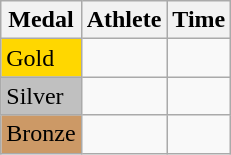<table class="wikitable">
<tr>
<th>Medal</th>
<th>Athlete</th>
<th>Time</th>
</tr>
<tr>
<td bgcolor="gold">Gold</td>
<td></td>
<td></td>
</tr>
<tr>
<td bgcolor="silver">Silver</td>
<td></td>
<td></td>
</tr>
<tr>
<td bgcolor="CC9966">Bronze</td>
<td></td>
<td></td>
</tr>
</table>
